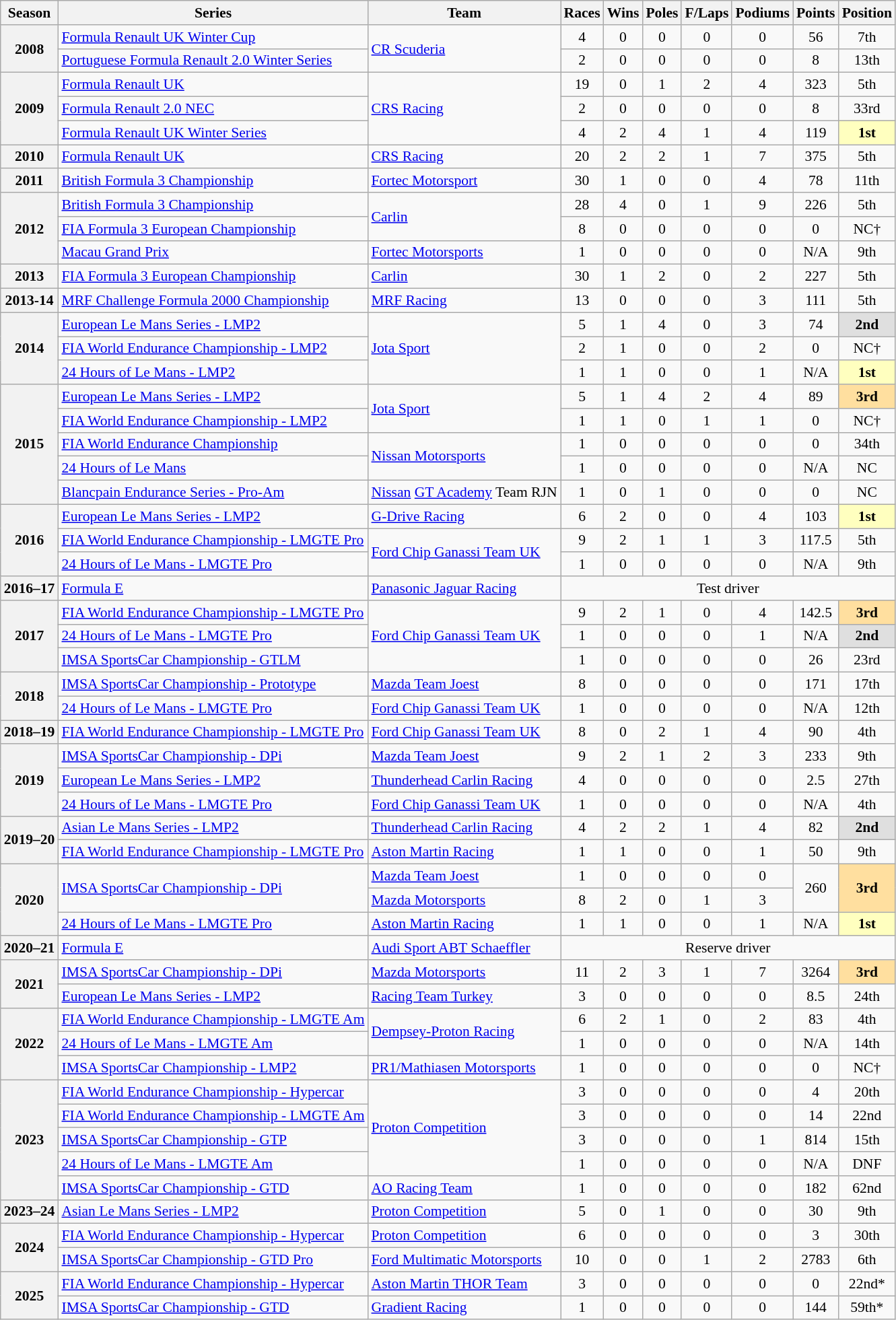<table class="wikitable" style="font-size:90%; text-align:center">
<tr>
<th>Season</th>
<th>Series</th>
<th>Team</th>
<th>Races</th>
<th>Wins</th>
<th>Poles</th>
<th>F/Laps</th>
<th>Podiums</th>
<th>Points</th>
<th>Position</th>
</tr>
<tr>
<th rowspan=2>2008</th>
<td align=left><a href='#'>Formula Renault UK Winter Cup</a></td>
<td align=left rowspan=2><a href='#'>CR Scuderia</a></td>
<td>4</td>
<td>0</td>
<td>0</td>
<td>0</td>
<td>0</td>
<td>56</td>
<td>7th</td>
</tr>
<tr>
<td align=left><a href='#'>Portuguese Formula Renault 2.0 Winter Series</a></td>
<td>2</td>
<td>0</td>
<td>0</td>
<td>0</td>
<td>0</td>
<td>8</td>
<td>13th</td>
</tr>
<tr>
<th rowspan=3>2009</th>
<td align=left><a href='#'>Formula Renault UK</a></td>
<td align=left rowspan=3><a href='#'>CRS Racing</a></td>
<td>19</td>
<td>0</td>
<td>1</td>
<td>2</td>
<td>4</td>
<td>323</td>
<td>5th</td>
</tr>
<tr>
<td align=left><a href='#'>Formula Renault 2.0 NEC</a></td>
<td>2</td>
<td>0</td>
<td>0</td>
<td>0</td>
<td>0</td>
<td>8</td>
<td>33rd</td>
</tr>
<tr>
<td align=left><a href='#'>Formula Renault UK Winter Series</a></td>
<td>4</td>
<td>2</td>
<td>4</td>
<td>1</td>
<td>4</td>
<td>119</td>
<td style="background:#FFFFBF;"><strong>1st</strong></td>
</tr>
<tr>
<th>2010</th>
<td align=left><a href='#'>Formula Renault UK</a></td>
<td align=left><a href='#'>CRS Racing</a></td>
<td>20</td>
<td>2</td>
<td>2</td>
<td>1</td>
<td>7</td>
<td>375</td>
<td>5th</td>
</tr>
<tr>
<th>2011</th>
<td align=left><a href='#'>British Formula 3 Championship</a></td>
<td align=left><a href='#'>Fortec Motorsport</a></td>
<td>30</td>
<td>1</td>
<td>0</td>
<td>0</td>
<td>4</td>
<td>78</td>
<td>11th</td>
</tr>
<tr>
<th rowspan=3>2012</th>
<td align=left><a href='#'>British Formula 3 Championship</a></td>
<td align=left rowspan=2><a href='#'>Carlin</a></td>
<td>28</td>
<td>4</td>
<td>0</td>
<td>1</td>
<td>9</td>
<td>226</td>
<td>5th</td>
</tr>
<tr>
<td align=left><a href='#'>FIA Formula 3 European Championship</a></td>
<td>8</td>
<td>0</td>
<td>0</td>
<td>0</td>
<td>0</td>
<td>0</td>
<td>NC†</td>
</tr>
<tr>
<td align=left><a href='#'>Macau Grand Prix</a></td>
<td align=left><a href='#'>Fortec Motorsports</a></td>
<td>1</td>
<td>0</td>
<td>0</td>
<td>0</td>
<td>0</td>
<td>N/A</td>
<td>9th</td>
</tr>
<tr>
<th>2013</th>
<td align=left><a href='#'>FIA Formula 3 European Championship</a></td>
<td align=left><a href='#'>Carlin</a></td>
<td>30</td>
<td>1</td>
<td>2</td>
<td>0</td>
<td>2</td>
<td>227</td>
<td>5th</td>
</tr>
<tr>
<th>2013-14</th>
<td align=left><a href='#'>MRF Challenge Formula 2000 Championship</a></td>
<td align=left><a href='#'>MRF Racing</a></td>
<td>13</td>
<td>0</td>
<td>0</td>
<td>0</td>
<td>3</td>
<td>111</td>
<td>5th</td>
</tr>
<tr>
<th rowspan=3>2014</th>
<td align=left><a href='#'>European Le Mans Series - LMP2</a></td>
<td align=left rowspan=3><a href='#'>Jota Sport</a></td>
<td>5</td>
<td>1</td>
<td>4</td>
<td>0</td>
<td>3</td>
<td>74</td>
<td style="background:#DFDFDF;"><strong>2nd</strong></td>
</tr>
<tr>
<td align=left><a href='#'>FIA World Endurance Championship - LMP2</a></td>
<td>2</td>
<td>1</td>
<td>0</td>
<td>0</td>
<td>2</td>
<td>0</td>
<td>NC†</td>
</tr>
<tr>
<td align=left><a href='#'>24 Hours of Le Mans - LMP2</a></td>
<td>1</td>
<td>1</td>
<td>0</td>
<td>0</td>
<td>1</td>
<td>N/A</td>
<td style="background:#FFFFBF;"><strong>1st</strong></td>
</tr>
<tr>
<th rowspan=5>2015</th>
<td align=left><a href='#'>European Le Mans Series - LMP2</a></td>
<td align=left rowspan=2><a href='#'>Jota Sport</a></td>
<td>5</td>
<td>1</td>
<td>4</td>
<td>2</td>
<td>4</td>
<td>89</td>
<td style="background:#FFDF9F;"><strong>3rd</strong></td>
</tr>
<tr>
<td align=left><a href='#'>FIA World Endurance Championship - LMP2</a></td>
<td>1</td>
<td>1</td>
<td>0</td>
<td>1</td>
<td>1</td>
<td>0</td>
<td>NC†</td>
</tr>
<tr>
<td align=left><a href='#'>FIA World Endurance Championship</a></td>
<td align=left rowspan=2><a href='#'>Nissan Motorsports</a></td>
<td>1</td>
<td>0</td>
<td>0</td>
<td>0</td>
<td>0</td>
<td>0</td>
<td>34th</td>
</tr>
<tr>
<td align=left><a href='#'>24 Hours of Le Mans</a></td>
<td>1</td>
<td>0</td>
<td>0</td>
<td>0</td>
<td>0</td>
<td>N/A</td>
<td>NC</td>
</tr>
<tr>
<td align=left><a href='#'>Blancpain Endurance Series - Pro-Am</a></td>
<td align=left><a href='#'>Nissan</a> <a href='#'>GT Academy</a> Team RJN</td>
<td>1</td>
<td>0</td>
<td>1</td>
<td>0</td>
<td>0</td>
<td>0</td>
<td>NC</td>
</tr>
<tr>
<th rowspan=3>2016</th>
<td align=left><a href='#'>European Le Mans Series - LMP2</a></td>
<td align=left><a href='#'>G-Drive Racing</a></td>
<td>6</td>
<td>2</td>
<td>0</td>
<td>0</td>
<td>4</td>
<td>103</td>
<td style="background:#FFFFBF;"><strong>1st</strong></td>
</tr>
<tr>
<td align=left><a href='#'>FIA World Endurance Championship - LMGTE Pro</a></td>
<td align=left rowspan=2><a href='#'>Ford Chip Ganassi Team UK</a></td>
<td>9</td>
<td>2</td>
<td>1</td>
<td>1</td>
<td>3</td>
<td>117.5</td>
<td>5th</td>
</tr>
<tr>
<td align=left><a href='#'>24 Hours of Le Mans - LMGTE Pro</a></td>
<td>1</td>
<td>0</td>
<td>0</td>
<td>0</td>
<td>0</td>
<td>N/A</td>
<td>9th</td>
</tr>
<tr>
<th>2016–17</th>
<td align=left><a href='#'>Formula E</a></td>
<td align=left><a href='#'>Panasonic Jaguar Racing</a></td>
<td colspan="7">Test driver</td>
</tr>
<tr>
<th rowspan=3>2017</th>
<td align=left><a href='#'>FIA World Endurance Championship - LMGTE Pro</a></td>
<td align=left rowspan=3><a href='#'>Ford Chip Ganassi Team UK</a></td>
<td>9</td>
<td>2</td>
<td>1</td>
<td>0</td>
<td>4</td>
<td>142.5</td>
<td style="background:#FFDF9F;"><strong>3rd</strong></td>
</tr>
<tr>
<td align=left><a href='#'>24 Hours of Le Mans - LMGTE Pro</a></td>
<td>1</td>
<td>0</td>
<td>0</td>
<td>0</td>
<td>1</td>
<td>N/A</td>
<td style="background:#DFDFDF;"><strong>2nd</strong></td>
</tr>
<tr>
<td align=left><a href='#'>IMSA SportsCar Championship - GTLM</a></td>
<td>1</td>
<td>0</td>
<td>0</td>
<td>0</td>
<td>0</td>
<td>26</td>
<td>23rd</td>
</tr>
<tr>
<th rowspan=2>2018</th>
<td align=left><a href='#'>IMSA SportsCar Championship - Prototype</a></td>
<td align=left><a href='#'>Mazda Team Joest</a></td>
<td>8</td>
<td>0</td>
<td>0</td>
<td>0</td>
<td>0</td>
<td>171</td>
<td>17th</td>
</tr>
<tr>
<td align=left><a href='#'>24 Hours of Le Mans - LMGTE Pro</a></td>
<td align=left><a href='#'>Ford Chip Ganassi Team UK</a></td>
<td>1</td>
<td>0</td>
<td>0</td>
<td>0</td>
<td>0</td>
<td>N/A</td>
<td>12th</td>
</tr>
<tr>
<th>2018–19</th>
<td align=left><a href='#'>FIA World Endurance Championship - LMGTE Pro</a></td>
<td align=left><a href='#'>Ford Chip Ganassi Team UK</a></td>
<td>8</td>
<td>0</td>
<td>2</td>
<td>1</td>
<td>4</td>
<td>90</td>
<td>4th</td>
</tr>
<tr>
<th rowspan=3>2019</th>
<td align=left><a href='#'>IMSA SportsCar Championship - DPi</a></td>
<td align=left><a href='#'>Mazda Team Joest</a></td>
<td>9</td>
<td>2</td>
<td>1</td>
<td>2</td>
<td>3</td>
<td>233</td>
<td>9th</td>
</tr>
<tr>
<td align=left><a href='#'>European Le Mans Series - LMP2</a></td>
<td align=left><a href='#'>Thunderhead Carlin Racing</a></td>
<td>4</td>
<td>0</td>
<td>0</td>
<td>0</td>
<td>0</td>
<td>2.5</td>
<td>27th</td>
</tr>
<tr>
<td align=left><a href='#'>24 Hours of Le Mans - LMGTE Pro</a></td>
<td align=left><a href='#'>Ford Chip Ganassi Team UK</a></td>
<td>1</td>
<td>0</td>
<td>0</td>
<td>0</td>
<td>0</td>
<td>N/A</td>
<td>4th</td>
</tr>
<tr>
<th rowspan=2>2019–20</th>
<td align=left><a href='#'>Asian Le Mans Series - LMP2</a></td>
<td align=left><a href='#'>Thunderhead Carlin Racing</a></td>
<td>4</td>
<td>2</td>
<td>2</td>
<td>1</td>
<td>4</td>
<td>82</td>
<td style="background:#DFDFDF;"><strong>2nd</strong></td>
</tr>
<tr>
<td align=left><a href='#'>FIA World Endurance Championship - LMGTE Pro</a></td>
<td align=left><a href='#'>Aston Martin Racing</a></td>
<td>1</td>
<td>1</td>
<td>0</td>
<td>0</td>
<td>1</td>
<td>50</td>
<td>9th</td>
</tr>
<tr>
<th rowspan=3>2020</th>
<td align=left rowspan=2><a href='#'>IMSA SportsCar Championship - DPi</a></td>
<td align=left><a href='#'>Mazda Team Joest</a></td>
<td>1</td>
<td>0</td>
<td>0</td>
<td>0</td>
<td>0</td>
<td rowspan=2>260</td>
<td rowspan=2 style="background:#FFDF9F;"><strong>3rd</strong></td>
</tr>
<tr>
<td align=left><a href='#'>Mazda Motorsports</a></td>
<td>8</td>
<td>2</td>
<td>0</td>
<td>1</td>
<td>3</td>
</tr>
<tr>
<td align=left><a href='#'>24 Hours of Le Mans - LMGTE Pro</a></td>
<td align=left><a href='#'>Aston Martin Racing</a></td>
<td>1</td>
<td>1</td>
<td>0</td>
<td>0</td>
<td>1</td>
<td>N/A</td>
<td style="background:#FFFFBF;"><strong>1st</strong></td>
</tr>
<tr>
<th>2020–21</th>
<td align=left><a href='#'>Formula E</a></td>
<td align=left><a href='#'>Audi Sport ABT Schaeffler</a></td>
<td colspan=7>Reserve driver</td>
</tr>
<tr>
<th rowspan=2>2021</th>
<td align=left><a href='#'>IMSA SportsCar Championship - DPi</a></td>
<td align=left><a href='#'>Mazda Motorsports</a></td>
<td>11</td>
<td>2</td>
<td>3</td>
<td>1</td>
<td>7</td>
<td>3264</td>
<td style="background:#FFDF9F;"><strong>3rd</strong></td>
</tr>
<tr>
<td align=left><a href='#'>European Le Mans Series - LMP2</a></td>
<td align=left><a href='#'>Racing Team Turkey</a></td>
<td>3</td>
<td>0</td>
<td>0</td>
<td>0</td>
<td>0</td>
<td>8.5</td>
<td>24th</td>
</tr>
<tr>
<th rowspan="3">2022</th>
<td align=left><a href='#'>FIA World Endurance Championship - LMGTE Am</a></td>
<td rowspan="2" align="left"><a href='#'>Dempsey-Proton Racing</a></td>
<td>6</td>
<td>2</td>
<td>1</td>
<td>0</td>
<td>2</td>
<td>83</td>
<td>4th</td>
</tr>
<tr>
<td align=left><a href='#'>24 Hours of Le Mans - LMGTE Am</a></td>
<td>1</td>
<td>0</td>
<td>0</td>
<td>0</td>
<td>0</td>
<td>N/A</td>
<td>14th</td>
</tr>
<tr>
<td align=left><a href='#'>IMSA SportsCar Championship - LMP2</a></td>
<td align=left><a href='#'>PR1/Mathiasen Motorsports</a></td>
<td>1</td>
<td>0</td>
<td>0</td>
<td>0</td>
<td>0</td>
<td>0</td>
<td>NC†</td>
</tr>
<tr>
<th rowspan="5">2023</th>
<td align=left><a href='#'>FIA World Endurance Championship - Hypercar</a></td>
<td rowspan="4" align="left"><a href='#'>Proton Competition</a></td>
<td>3</td>
<td>0</td>
<td>0</td>
<td>0</td>
<td>0</td>
<td>4</td>
<td>20th</td>
</tr>
<tr>
<td align="left"><a href='#'>FIA World Endurance Championship - LMGTE Am</a></td>
<td>3</td>
<td>0</td>
<td>0</td>
<td>0</td>
<td>0</td>
<td>14</td>
<td>22nd</td>
</tr>
<tr>
<td align=left><a href='#'>IMSA SportsCar Championship - GTP</a></td>
<td>3</td>
<td>0</td>
<td>0</td>
<td>0</td>
<td>1</td>
<td>814</td>
<td>15th</td>
</tr>
<tr>
<td align=left><a href='#'>24 Hours of Le Mans - LMGTE Am</a></td>
<td>1</td>
<td>0</td>
<td>0</td>
<td>0</td>
<td>0</td>
<td>N/A</td>
<td>DNF</td>
</tr>
<tr>
<td align=left><a href='#'>IMSA SportsCar Championship - GTD</a></td>
<td align=left><a href='#'>AO Racing Team</a></td>
<td>1</td>
<td>0</td>
<td>0</td>
<td>0</td>
<td>0</td>
<td>182</td>
<td>62nd</td>
</tr>
<tr>
<th>2023–24</th>
<td align=left><a href='#'>Asian Le Mans Series - LMP2</a></td>
<td align=left><a href='#'>Proton Competition</a></td>
<td>5</td>
<td>0</td>
<td>1</td>
<td>0</td>
<td>0</td>
<td>30</td>
<td>9th</td>
</tr>
<tr>
<th rowspan=2>2024</th>
<td align=left><a href='#'>FIA World Endurance Championship - Hypercar</a></td>
<td align=left><a href='#'>Proton Competition</a></td>
<td>6</td>
<td>0</td>
<td>0</td>
<td>0</td>
<td>0</td>
<td>3</td>
<td>30th</td>
</tr>
<tr>
<td align=left><a href='#'>IMSA SportsCar Championship - GTD Pro</a></td>
<td align=left><a href='#'>Ford Multimatic Motorsports</a></td>
<td>10</td>
<td>0</td>
<td>0</td>
<td>1</td>
<td>2</td>
<td>2783</td>
<td>6th</td>
</tr>
<tr>
<th rowspan=2>2025</th>
<td align=left><a href='#'>FIA World Endurance Championship - Hypercar</a></td>
<td align=left><a href='#'>Aston Martin THOR Team</a></td>
<td>3</td>
<td>0</td>
<td>0</td>
<td>0</td>
<td>0</td>
<td>0</td>
<td>22nd*</td>
</tr>
<tr>
<td align=left><a href='#'>IMSA SportsCar Championship - GTD</a></td>
<td align=left><a href='#'>Gradient Racing</a></td>
<td>1</td>
<td>0</td>
<td>0</td>
<td>0</td>
<td>0</td>
<td>144</td>
<td>59th*</td>
</tr>
</table>
